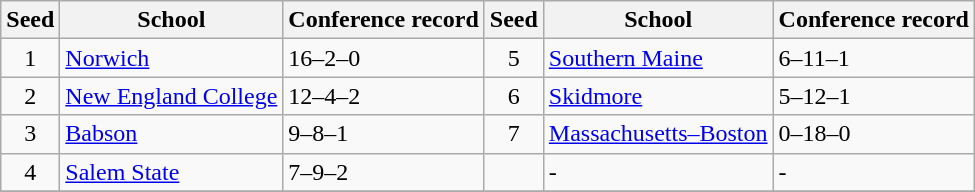<table class="wikitable">
<tr>
<th>Seed</th>
<th>School</th>
<th>Conference record</th>
<th>Seed</th>
<th>School</th>
<th>Conference record</th>
</tr>
<tr>
<td align=center>1</td>
<td><a href='#'>Norwich</a></td>
<td>16–2–0</td>
<td align=center>5</td>
<td><a href='#'>Southern Maine</a></td>
<td>6–11–1</td>
</tr>
<tr>
<td align=center>2</td>
<td><a href='#'>New England College</a></td>
<td>12–4–2</td>
<td align=center>6</td>
<td><a href='#'>Skidmore</a></td>
<td>5–12–1</td>
</tr>
<tr>
<td align=center>3</td>
<td><a href='#'>Babson</a></td>
<td>9–8–1</td>
<td align=center>7</td>
<td><a href='#'>Massachusetts–Boston</a></td>
<td>0–18–0</td>
</tr>
<tr>
<td align=center>4</td>
<td><a href='#'>Salem State</a></td>
<td>7–9–2</td>
<td align=center></td>
<td>-</td>
<td>-</td>
</tr>
<tr>
</tr>
</table>
